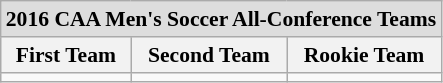<table class="wikitable" style="white-space:nowrap; font-size:90%;">
<tr>
<td colspan="7" style="text-align:center; background:#ddd;"><strong>2016 CAA Men's Soccer All-Conference Teams</strong></td>
</tr>
<tr>
<th>First Team</th>
<th>Second Team</th>
<th>Rookie Team</th>
</tr>
<tr>
<td></td>
<td></td>
<td></td>
</tr>
</table>
